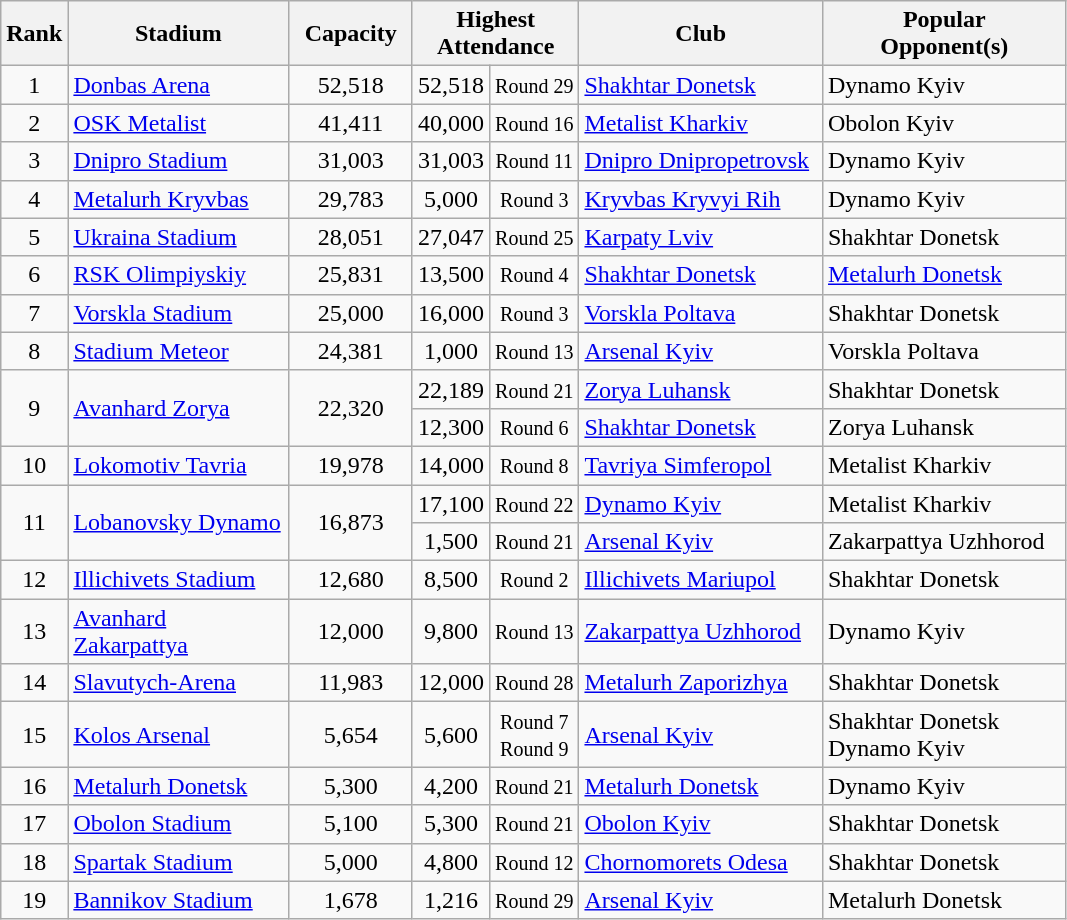<table class="wikitable">
<tr>
<th width=30>Rank</th>
<th width=140>Stadium</th>
<th width=75>Capacity</th>
<th width=90 colspan=2>Highest<br>Attendance</th>
<th width=155>Club</th>
<th width=155>Popular<br>Opponent(s)</th>
</tr>
<tr>
<td align=center>1</td>
<td><a href='#'>Donbas Arena</a></td>
<td align=center>52,518</td>
<td align=center>52,518</td>
<td align=center><small>Round 29</small></td>
<td><a href='#'>Shakhtar Donetsk</a></td>
<td>Dynamo Kyiv</td>
</tr>
<tr>
<td align=center>2</td>
<td><a href='#'>OSK Metalist</a></td>
<td align=center>41,411</td>
<td align=center>40,000</td>
<td align=center><small>Round 16</small></td>
<td><a href='#'>Metalist Kharkiv</a></td>
<td>Obolon Kyiv</td>
</tr>
<tr>
<td align=center>3</td>
<td><a href='#'>Dnipro Stadium</a></td>
<td align=center>31,003</td>
<td align=center>31,003</td>
<td align=center><small>Round 11</small></td>
<td><a href='#'>Dnipro Dnipropetrovsk</a></td>
<td>Dynamo Kyiv</td>
</tr>
<tr>
<td align=center>4</td>
<td><a href='#'>Metalurh Kryvbas</a></td>
<td align=center>29,783</td>
<td align=center>5,000</td>
<td align=center><small>Round 3</small></td>
<td><a href='#'>Kryvbas Kryvyi Rih</a></td>
<td>Dynamo Kyiv</td>
</tr>
<tr>
<td align=center>5</td>
<td><a href='#'>Ukraina Stadium</a></td>
<td align=center>28,051</td>
<td align=center>27,047</td>
<td align=center><small>Round 25</small></td>
<td><a href='#'>Karpaty Lviv</a></td>
<td>Shakhtar Donetsk</td>
</tr>
<tr>
<td align=center>6</td>
<td><a href='#'>RSK Olimpiyskiy</a></td>
<td align=center>25,831</td>
<td align=center>13,500</td>
<td align=center><small>Round 4</small></td>
<td><a href='#'>Shakhtar Donetsk</a></td>
<td><a href='#'>Metalurh Donetsk</a></td>
</tr>
<tr>
<td align=center>7</td>
<td><a href='#'>Vorskla Stadium</a></td>
<td align=center>25,000</td>
<td align=center>16,000</td>
<td align=center><small>Round 3</small></td>
<td><a href='#'>Vorskla Poltava</a></td>
<td>Shakhtar Donetsk</td>
</tr>
<tr>
<td align=center>8</td>
<td><a href='#'>Stadium Meteor</a></td>
<td align=center>24,381</td>
<td align=center>1,000</td>
<td align=center><small>Round 13</small></td>
<td><a href='#'>Arsenal Kyiv</a></td>
<td>Vorskla Poltava</td>
</tr>
<tr>
<td rowspan=2 align=center>9</td>
<td rowspan=2><a href='#'>Avanhard Zorya</a></td>
<td rowspan=2 align=center>22,320</td>
<td align=center>22,189</td>
<td align=center><small>Round 21</small></td>
<td><a href='#'>Zorya Luhansk</a></td>
<td>Shakhtar Donetsk</td>
</tr>
<tr>
<td align=center>12,300</td>
<td align=center><small>Round 6</small></td>
<td><a href='#'>Shakhtar Donetsk</a></td>
<td>Zorya Luhansk</td>
</tr>
<tr>
<td align=center>10</td>
<td><a href='#'>Lokomotiv Tavria</a></td>
<td align=center>19,978</td>
<td align=center>14,000</td>
<td align=center><small>Round 8</small></td>
<td><a href='#'>Tavriya Simferopol</a></td>
<td>Metalist Kharkiv</td>
</tr>
<tr>
<td rowspan=2 align=center>11</td>
<td rowspan=2><a href='#'>Lobanovsky Dynamo</a></td>
<td rowspan=2 align=center>16,873</td>
<td align=center>17,100</td>
<td align=center><small>Round 22</small></td>
<td><a href='#'>Dynamo Kyiv</a></td>
<td>Metalist Kharkiv</td>
</tr>
<tr>
<td align=center>1,500</td>
<td align=center><small>Round 21</small></td>
<td><a href='#'>Arsenal Kyiv</a></td>
<td>Zakarpattya Uzhhorod</td>
</tr>
<tr>
<td align=center>12</td>
<td><a href='#'>Illichivets Stadium</a></td>
<td align=center>12,680</td>
<td align=center>8,500</td>
<td align=center><small>Round 2</small></td>
<td><a href='#'>Illichivets Mariupol</a></td>
<td>Shakhtar Donetsk</td>
</tr>
<tr>
<td align=center>13</td>
<td><a href='#'>Avanhard Zakarpattya</a></td>
<td align=center>12,000</td>
<td align=center>9,800</td>
<td align=center><small>Round 13</small></td>
<td><a href='#'>Zakarpattya Uzhhorod</a></td>
<td>Dynamo Kyiv</td>
</tr>
<tr>
<td align=center>14</td>
<td><a href='#'>Slavutych-Arena</a></td>
<td align=center>11,983</td>
<td align=center>12,000</td>
<td align=center><small>Round 28</small></td>
<td><a href='#'>Metalurh Zaporizhya</a></td>
<td>Shakhtar Donetsk</td>
</tr>
<tr>
<td align=center>15</td>
<td><a href='#'>Kolos Arsenal</a></td>
<td align=center>5,654</td>
<td align=center>5,600</td>
<td align=center><small>Round 7</small><br><small>Round 9</small></td>
<td><a href='#'>Arsenal Kyiv</a></td>
<td>Shakhtar Donetsk<br>Dynamo Kyiv</td>
</tr>
<tr>
<td align=center>16</td>
<td><a href='#'>Metalurh Donetsk</a></td>
<td align=center>5,300</td>
<td align=center>4,200</td>
<td align=center><small>Round 21</small></td>
<td><a href='#'>Metalurh Donetsk</a></td>
<td>Dynamo Kyiv</td>
</tr>
<tr>
<td align=center>17</td>
<td><a href='#'>Obolon Stadium</a></td>
<td align=center>5,100</td>
<td align=center>5,300</td>
<td align=center><small>Round 21</small></td>
<td><a href='#'>Obolon Kyiv</a></td>
<td>Shakhtar Donetsk</td>
</tr>
<tr>
<td align=center>18</td>
<td><a href='#'>Spartak Stadium</a></td>
<td align=center>5,000</td>
<td align=center>4,800</td>
<td align=center><small>Round 12</small></td>
<td><a href='#'>Chornomorets Odesa</a></td>
<td>Shakhtar Donetsk</td>
</tr>
<tr>
<td align=center>19</td>
<td><a href='#'>Bannikov Stadium</a></td>
<td align=center>1,678</td>
<td align=center>1,216</td>
<td align=center><small>Round 29</small></td>
<td><a href='#'>Arsenal Kyiv</a></td>
<td>Metalurh Donetsk</td>
</tr>
</table>
